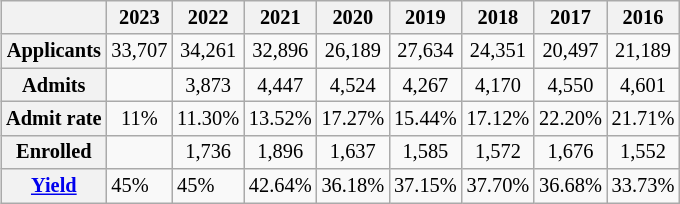<table class="wikitable" style="float:right; font-size:85%; margin:10px">
<tr>
<th></th>
<th>2023</th>
<th>2022</th>
<th>2021</th>
<th>2020</th>
<th>2019</th>
<th>2018</th>
<th>2017</th>
<th>2016</th>
</tr>
<tr style="text-align:center;">
<th>Applicants</th>
<td>33,707</td>
<td>34,261</td>
<td>32,896</td>
<td>26,189</td>
<td>27,634</td>
<td>24,351</td>
<td>20,497</td>
<td>21,189</td>
</tr>
<tr style="text-align:center;">
<th>Admits</th>
<td></td>
<td>3,873</td>
<td>4,447</td>
<td>4,524</td>
<td>4,267</td>
<td>4,170</td>
<td>4,550</td>
<td>4,601</td>
</tr>
<tr style="text-align:center;">
<th>Admit rate</th>
<td>11%</td>
<td>11.30%</td>
<td>13.52%</td>
<td>17.27%</td>
<td>15.44%</td>
<td>17.12%</td>
<td>22.20%</td>
<td>21.71%</td>
</tr>
<tr style="text-align:center;">
<th>Enrolled</th>
<td></td>
<td>1,736</td>
<td>1,896</td>
<td>1,637</td>
<td>1,585</td>
<td>1,572</td>
<td>1,676</td>
<td>1,552</td>
</tr>
<tr>
<th><a href='#'>Yield</a></th>
<td>45%</td>
<td>45%</td>
<td>42.64%</td>
<td>36.18%</td>
<td>37.15%</td>
<td>37.70%</td>
<td>36.68%</td>
<td>33.73%</td>
</tr>
</table>
